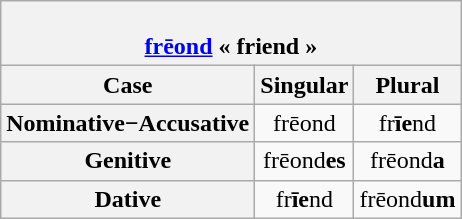<table class="wikitable" style="text-align:center">
<tr>
<th colspan="3"><br><a href='#'>frēond</a> « friend »</th>
</tr>
<tr>
<th>Case</th>
<th>Singular</th>
<th>Plural</th>
</tr>
<tr>
<th>Nominative−Accusative</th>
<td>frēond</td>
<td>fr<strong>īe</strong>nd</td>
</tr>
<tr>
<th>Genitive</th>
<td>frēond<strong>es</strong></td>
<td>frēond<strong>a</strong></td>
</tr>
<tr>
<th>Dative</th>
<td>fr<strong>īe</strong>nd</td>
<td>frēond<strong>um</strong></td>
</tr>
</table>
